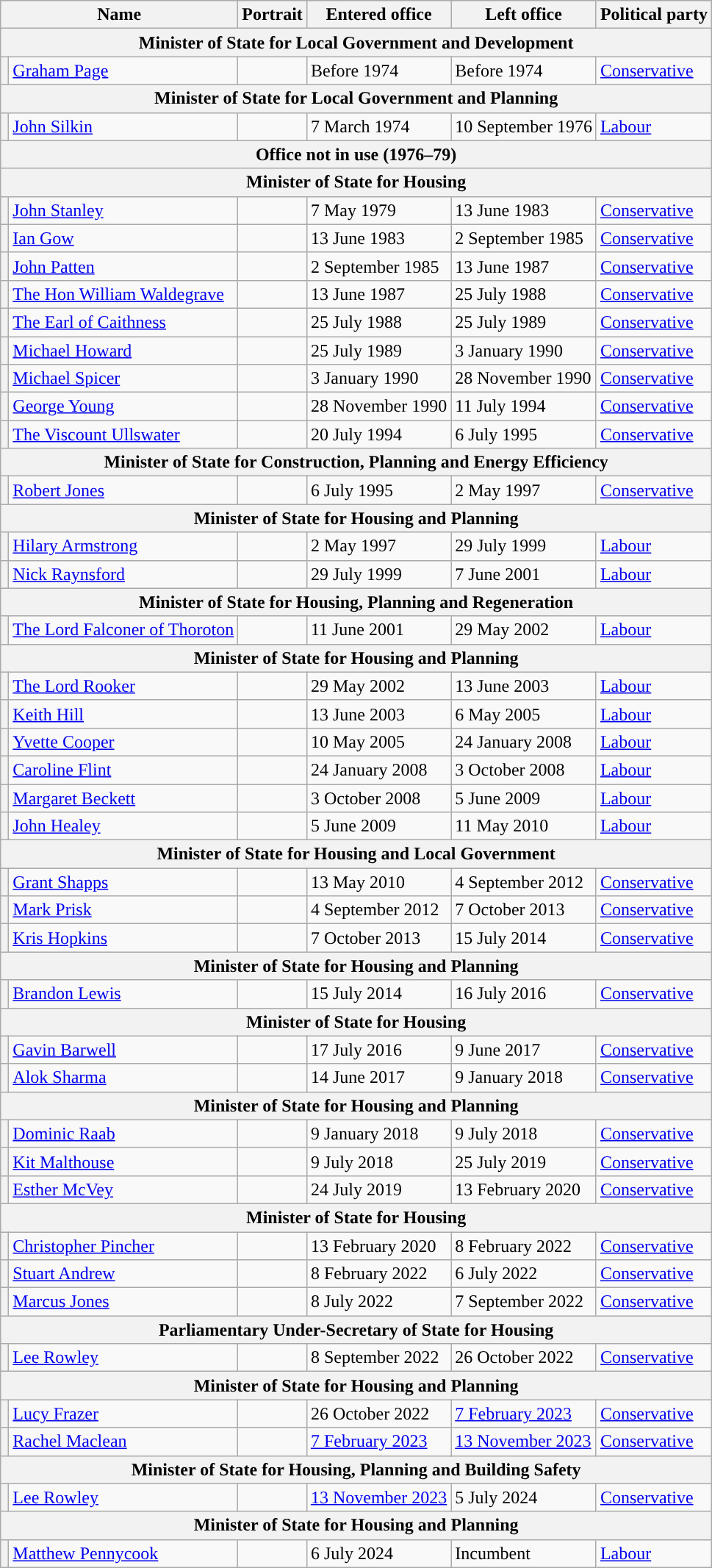<table class="wikitable">
<tr>
<th colspan=2>Name</th>
<th>Portrait</th>
<th>Entered office</th>
<th>Left office</th>
<th>Political party</th>
</tr>
<tr>
<th colspan="6">Minister of State for Local Government and Development</th>
</tr>
<tr>
<th style="background-color: "></th>
<td><a href='#'>Graham Page</a></td>
<td></td>
<td>Before 1974</td>
<td>Before 1974</td>
<td><a href='#'>Conservative</a></td>
</tr>
<tr>
<th colspan="6">Minister of State for Local Government and Planning</th>
</tr>
<tr>
<th style="background-color: "></th>
<td><a href='#'>John Silkin</a></td>
<td></td>
<td>7 March 1974</td>
<td>10 September 1976</td>
<td><a href='#'>Labour</a></td>
</tr>
<tr>
<th colspan="6">Office not in use (1976–79)</th>
</tr>
<tr>
<th colspan="6">Minister of State for Housing</th>
</tr>
<tr>
<th style="background-color: "></th>
<td><a href='#'>John Stanley</a></td>
<td></td>
<td>7 May 1979</td>
<td>13 June 1983</td>
<td><a href='#'>Conservative</a></td>
</tr>
<tr>
<th style="background-color: "></th>
<td><a href='#'>Ian Gow</a></td>
<td></td>
<td>13 June 1983</td>
<td>2 September 1985</td>
<td><a href='#'>Conservative</a></td>
</tr>
<tr>
<th style="background-color: "></th>
<td><a href='#'>John Patten</a></td>
<td></td>
<td>2 September 1985</td>
<td>13 June 1987</td>
<td><a href='#'>Conservative</a></td>
</tr>
<tr>
<th style="background-color: "></th>
<td><a href='#'>The Hon William Waldegrave</a></td>
<td></td>
<td>13 June 1987</td>
<td>25 July 1988</td>
<td><a href='#'>Conservative</a></td>
</tr>
<tr>
<th style="background-color: "></th>
<td><a href='#'>The Earl of Caithness</a></td>
<td></td>
<td>25 July 1988</td>
<td>25 July 1989</td>
<td><a href='#'>Conservative</a></td>
</tr>
<tr>
<th style="background-color: "></th>
<td><a href='#'>Michael Howard</a></td>
<td></td>
<td>25 July 1989</td>
<td>3 January 1990</td>
<td><a href='#'>Conservative</a></td>
</tr>
<tr>
<th style="background-color: "></th>
<td><a href='#'>Michael Spicer</a></td>
<td></td>
<td>3 January 1990</td>
<td>28 November 1990</td>
<td><a href='#'>Conservative</a></td>
</tr>
<tr>
<th style="background-color: "></th>
<td><a href='#'>George Young</a></td>
<td></td>
<td>28 November 1990</td>
<td>11 July 1994</td>
<td><a href='#'>Conservative</a></td>
</tr>
<tr>
<th style="background-color: "></th>
<td><a href='#'>The Viscount Ullswater</a></td>
<td></td>
<td>20 July 1994</td>
<td>6 July 1995</td>
<td><a href='#'>Conservative</a></td>
</tr>
<tr>
<th colspan="6">Minister of State for Construction, Planning and Energy Efficiency</th>
</tr>
<tr>
<th style="background-color: "></th>
<td><a href='#'>Robert Jones</a></td>
<td></td>
<td>6 July 1995</td>
<td>2 May 1997</td>
<td><a href='#'>Conservative</a></td>
</tr>
<tr>
<th colspan="6">Minister of State for Housing and Planning</th>
</tr>
<tr>
<th style="background-color: "></th>
<td><a href='#'>Hilary Armstrong</a></td>
<td></td>
<td>2 May 1997</td>
<td>29 July 1999</td>
<td><a href='#'>Labour</a></td>
</tr>
<tr>
<th style="background-color: "></th>
<td><a href='#'>Nick Raynsford</a></td>
<td></td>
<td>29 July 1999</td>
<td>7 June 2001</td>
<td><a href='#'>Labour</a></td>
</tr>
<tr>
<th colspan="6">Minister of State for Housing, Planning and Regeneration</th>
</tr>
<tr>
<th style="background-color: "></th>
<td><a href='#'>The Lord Falconer of Thoroton</a></td>
<td></td>
<td>11 June 2001</td>
<td>29 May 2002</td>
<td><a href='#'>Labour</a></td>
</tr>
<tr>
<th colspan="6">Minister of State for Housing and Planning</th>
</tr>
<tr>
<th style="background-color: "></th>
<td><a href='#'>The Lord Rooker</a></td>
<td></td>
<td>29 May 2002</td>
<td>13 June 2003</td>
<td><a href='#'>Labour</a></td>
</tr>
<tr>
<th style="background-color: "></th>
<td><a href='#'>Keith Hill</a></td>
<td></td>
<td>13 June 2003</td>
<td>6 May 2005</td>
<td><a href='#'>Labour</a></td>
</tr>
<tr>
<th style="background-color: "></th>
<td><a href='#'>Yvette Cooper</a></td>
<td></td>
<td>10 May 2005</td>
<td>24 January 2008</td>
<td><a href='#'>Labour</a></td>
</tr>
<tr>
<th style="background-color: "></th>
<td><a href='#'>Caroline Flint</a></td>
<td></td>
<td>24 January 2008</td>
<td>3 October 2008</td>
<td><a href='#'>Labour</a></td>
</tr>
<tr>
<th style="background-color: "></th>
<td><a href='#'>Margaret Beckett</a></td>
<td></td>
<td>3 October 2008</td>
<td>5 June 2009</td>
<td><a href='#'>Labour</a></td>
</tr>
<tr>
<th style="background-color: "></th>
<td><a href='#'>John Healey</a></td>
<td></td>
<td>5 June 2009</td>
<td>11 May 2010</td>
<td><a href='#'>Labour</a></td>
</tr>
<tr>
<th colspan="6">Minister of State for Housing and Local Government</th>
</tr>
<tr>
<th style="background-color: "></th>
<td><a href='#'>Grant Shapps</a></td>
<td></td>
<td>13 May 2010</td>
<td>4 September 2012</td>
<td><a href='#'>Conservative</a></td>
</tr>
<tr>
<th style="background-color: "></th>
<td><a href='#'>Mark Prisk</a></td>
<td></td>
<td>4 September 2012</td>
<td>7 October 2013</td>
<td><a href='#'>Conservative</a></td>
</tr>
<tr>
<th style="background-color: "></th>
<td><a href='#'>Kris Hopkins</a></td>
<td></td>
<td>7 October 2013</td>
<td>15 July 2014</td>
<td><a href='#'>Conservative</a></td>
</tr>
<tr>
<th colspan="6">Minister of State for Housing and Planning</th>
</tr>
<tr>
<th style="background-color: "></th>
<td><a href='#'>Brandon Lewis</a></td>
<td></td>
<td>15 July 2014</td>
<td>16 July 2016</td>
<td><a href='#'>Conservative</a></td>
</tr>
<tr>
<th colspan="6">Minister of State for Housing</th>
</tr>
<tr>
<th style="background-color: "></th>
<td><a href='#'>Gavin Barwell</a></td>
<td></td>
<td>17 July 2016</td>
<td>9 June 2017</td>
<td><a href='#'>Conservative</a></td>
</tr>
<tr>
<th style="background-color: "></th>
<td><a href='#'>Alok Sharma</a></td>
<td></td>
<td>14 June 2017</td>
<td>9 January 2018</td>
<td><a href='#'>Conservative</a></td>
</tr>
<tr>
<th colspan="6">Minister of State for Housing and Planning</th>
</tr>
<tr>
<th style="background-color: "></th>
<td><a href='#'>Dominic Raab</a></td>
<td></td>
<td>9 January 2018</td>
<td>9 July 2018</td>
<td><a href='#'>Conservative</a></td>
</tr>
<tr>
<th style="background-color: "></th>
<td><a href='#'>Kit Malthouse</a></td>
<td></td>
<td>9 July 2018</td>
<td>25 July 2019</td>
<td><a href='#'>Conservative</a></td>
</tr>
<tr>
<th style="background-color: "></th>
<td><a href='#'>Esther McVey</a></td>
<td></td>
<td>24 July 2019</td>
<td>13 February 2020</td>
<td><a href='#'>Conservative</a></td>
</tr>
<tr>
<th colspan="6">Minister of State for Housing</th>
</tr>
<tr>
<th style="background-color: "></th>
<td><a href='#'>Christopher Pincher</a></td>
<td></td>
<td>13 February 2020</td>
<td>8 February 2022</td>
<td><a href='#'>Conservative</a></td>
</tr>
<tr>
<th style="background-color: "></th>
<td><a href='#'>Stuart Andrew</a></td>
<td></td>
<td>8 February 2022</td>
<td>6 July 2022</td>
<td><a href='#'>Conservative</a></td>
</tr>
<tr>
<th style="background-color: "></th>
<td><a href='#'>Marcus Jones</a></td>
<td></td>
<td>8 July 2022</td>
<td>7 September 2022</td>
<td><a href='#'>Conservative</a></td>
</tr>
<tr>
<th colspan="6">Parliamentary Under-Secretary of State for Housing</th>
</tr>
<tr>
<th style="background-color: "></th>
<td><a href='#'>Lee Rowley</a></td>
<td></td>
<td>8 September 2022</td>
<td>26 October 2022</td>
<td><a href='#'>Conservative</a></td>
</tr>
<tr>
<th colspan="6">Minister of State for Housing and Planning</th>
</tr>
<tr>
<th style="background-color: "></th>
<td><a href='#'>Lucy Frazer</a></td>
<td></td>
<td>26 October 2022</td>
<td><a href='#'>7 February 2023</a></td>
<td><a href='#'>Conservative</a></td>
</tr>
<tr>
<th style="background-color: "></th>
<td><a href='#'>Rachel Maclean</a></td>
<td></td>
<td><a href='#'>7 February 2023</a></td>
<td><a href='#'>13 November 2023</a></td>
<td><a href='#'>Conservative</a></td>
</tr>
<tr>
<th colspan="6">Minister of State for Housing, Planning and Building Safety</th>
</tr>
<tr>
<th style="background-color: "></th>
<td><a href='#'>Lee Rowley</a></td>
<td></td>
<td><a href='#'>13 November 2023</a></td>
<td>5 July 2024</td>
<td><a href='#'>Conservative</a></td>
</tr>
<tr>
<th colspan="6">Minister of State for Housing and Planning</th>
</tr>
<tr>
<th style="background-color: "></th>
<td><a href='#'>Matthew Pennycook</a></td>
<td></td>
<td>6 July 2024</td>
<td>Incumbent</td>
<td><a href='#'>Labour</a></td>
</tr>
</table>
